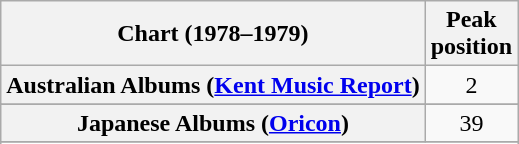<table class="wikitable sortable plainrowheaders" style="text-align:center">
<tr>
<th scope=col>Chart (1978–1979)</th>
<th scope=col>Peak<br>position</th>
</tr>
<tr>
<th scope=row>Australian Albums (<a href='#'>Kent Music Report</a>)</th>
<td align="center">2</td>
</tr>
<tr>
</tr>
<tr>
</tr>
<tr>
</tr>
<tr>
<th scope=row>Japanese Albums (<a href='#'>Oricon</a>)</th>
<td align="center">39</td>
</tr>
<tr>
</tr>
<tr>
</tr>
<tr>
</tr>
<tr>
</tr>
<tr>
</tr>
</table>
